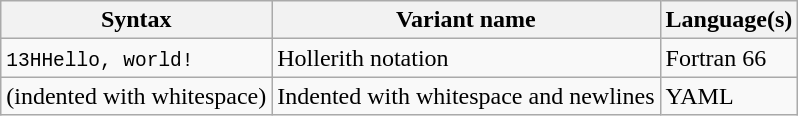<table class="wikitable">
<tr>
<th>Syntax</th>
<th>Variant name</th>
<th>Language(s)</th>
</tr>
<tr>
<td><code>13HHello, world!</code></td>
<td>Hollerith notation</td>
<td>Fortran 66</td>
</tr>
<tr>
<td>(indented with whitespace)</td>
<td>Indented with whitespace and newlines</td>
<td>YAML</td>
</tr>
</table>
